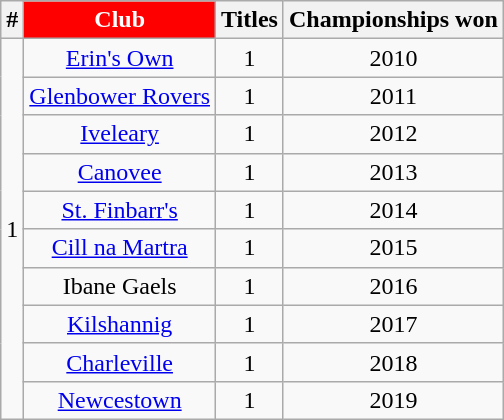<table class="wikitable sortable" style="text-align:center">
<tr>
<th>#</th>
<th style="background:red;color:white" scope="col">Club</th>
<th>Titles</th>
<th>Championships won</th>
</tr>
<tr>
<td rowspan="10">1</td>
<td><a href='#'>Erin's Own</a></td>
<td>1</td>
<td>2010</td>
</tr>
<tr>
<td><a href='#'>Glenbower Rovers</a></td>
<td>1</td>
<td>2011</td>
</tr>
<tr>
<td><a href='#'>Iveleary</a></td>
<td>1</td>
<td>2012</td>
</tr>
<tr>
<td><a href='#'>Canovee</a></td>
<td>1</td>
<td>2013</td>
</tr>
<tr>
<td><a href='#'>St. Finbarr's</a></td>
<td>1</td>
<td>2014</td>
</tr>
<tr>
<td><a href='#'>Cill na Martra</a></td>
<td>1</td>
<td>2015</td>
</tr>
<tr>
<td>Ibane Gaels</td>
<td>1</td>
<td>2016</td>
</tr>
<tr>
<td><a href='#'>Kilshannig</a></td>
<td>1</td>
<td>2017</td>
</tr>
<tr>
<td><a href='#'>Charleville</a></td>
<td>1</td>
<td>2018</td>
</tr>
<tr>
<td><a href='#'>Newcestown</a></td>
<td>1</td>
<td>2019</td>
</tr>
</table>
